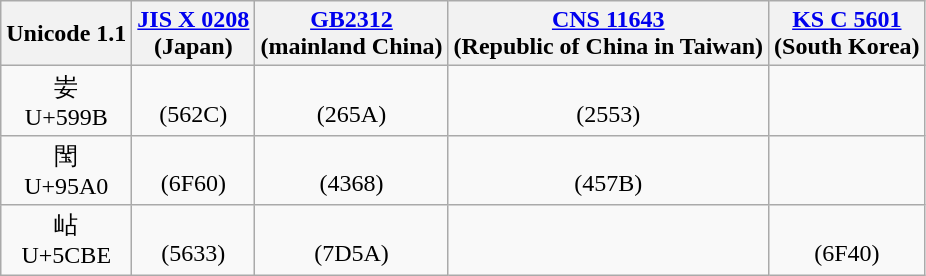<table class="wikitable floatright" style="text-align:center">
<tr>
<th>Unicode 1.1</th>
<th><a href='#'>JIS X 0208</a><br>(Japan)</th>
<th><a href='#'>GB2312</a><br>(mainland China)</th>
<th><a href='#'>CNS 11643</a><br>(Republic of China in Taiwan)</th>
<th><a href='#'>KS C 5601</a><br>(South Korea)</th>
</tr>
<tr>
<td><span>妛</span><br>U+599B</td>
<td><span></span><br>(562C)</td>
<td><span></span><br>(265A)</td>
<td><span></span><br>(2553)</td>
<td><span></span></td>
</tr>
<tr>
<td><span>閠</span><br>U+95A0</td>
<td><span></span><br>(6F60)</td>
<td><span></span><br>(4368)</td>
<td><span></span><br>(457B)</td>
<td><span></span></td>
</tr>
<tr>
<td><span>岾</span><br>U+5CBE</td>
<td><span></span><br>(5633)</td>
<td><span></span><br>(7D5A)</td>
<td><span></span></td>
<td><span></span><br>(6F40)</td>
</tr>
</table>
